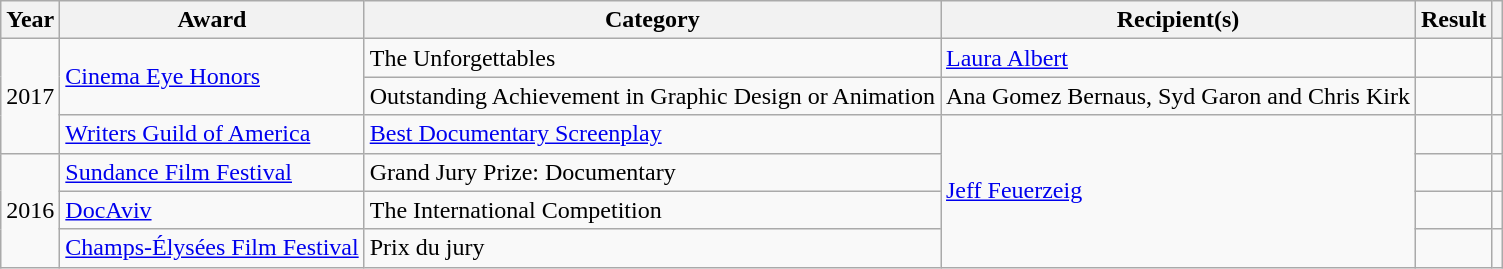<table class="wikitable plainrowheaders sortable">
<tr>
<th scope="col">Year</th>
<th scope="col">Award</th>
<th scope="col">Category</th>
<th scope="col">Recipient(s)</th>
<th scope="col">Result</th>
<th scope="col" class="unsortable"></th>
</tr>
<tr>
<td rowspan="3">2017</td>
<td rowspan="2"><a href='#'>Cinema Eye Honors</a></td>
<td>The Unforgettables</td>
<td><a href='#'>Laura Albert</a></td>
<td></td>
<td></td>
</tr>
<tr>
<td>Outstanding Achievement in Graphic Design or Animation</td>
<td>Ana Gomez Bernaus, Syd Garon and Chris Kirk</td>
<td></td>
<td></td>
</tr>
<tr>
<td><a href='#'>Writers Guild of America</a></td>
<td><a href='#'>Best Documentary Screenplay</a></td>
<td rowspan="4"><a href='#'>Jeff Feuerzeig</a></td>
<td></td>
<td></td>
</tr>
<tr>
<td rowspan="3">2016</td>
<td><a href='#'>Sundance Film Festival</a></td>
<td>Grand Jury Prize: Documentary</td>
<td></td>
<td></td>
</tr>
<tr>
<td><a href='#'>DocAviv</a></td>
<td>The International Competition</td>
<td></td>
<td></td>
</tr>
<tr>
<td><a href='#'>Champs-Élysées Film Festival</a></td>
<td>Prix du jury</td>
<td></td>
<td></td>
</tr>
</table>
